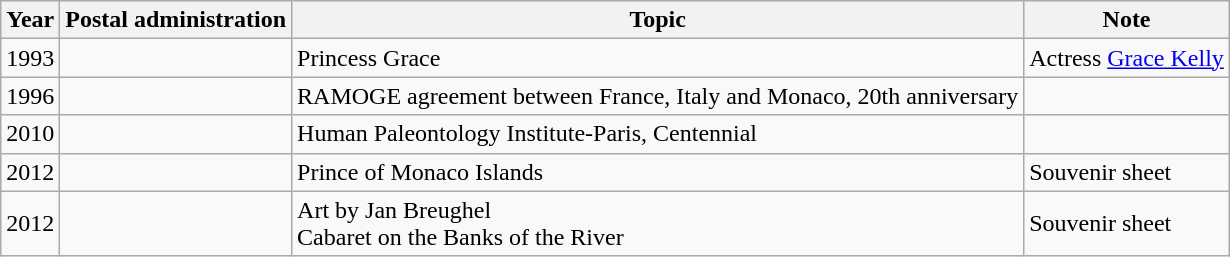<table class="wikitable">
<tr>
<th>Year</th>
<th>Postal administration</th>
<th>Topic</th>
<th>Note</th>
</tr>
<tr>
<td>1993</td>
<td></td>
<td>Princess Grace</td>
<td>Actress <a href='#'>Grace Kelly</a></td>
</tr>
<tr>
<td>1996</td>
<td> <br> </td>
<td>RAMOGE agreement between France, Italy and Monaco, 20th anniversary</td>
<td></td>
</tr>
<tr>
<td>2010</td>
<td></td>
<td>Human Paleontology Institute-Paris, Centennial</td>
<td></td>
</tr>
<tr>
<td>2012</td>
<td></td>
<td>Prince of Monaco Islands</td>
<td>Souvenir sheet</td>
</tr>
<tr>
<td>2012</td>
<td></td>
<td>Art by Jan Breughel<br>Cabaret on the Banks of the River</td>
<td>Souvenir sheet</td>
</tr>
</table>
